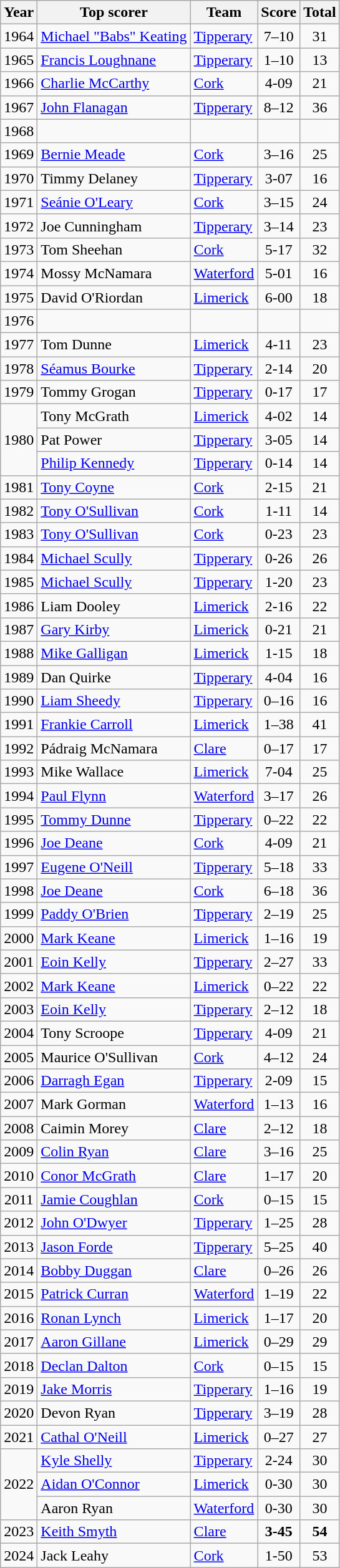<table class="wikitable" style="text-align:center;">
<tr>
<th>Year</th>
<th>Top scorer</th>
<th>Team</th>
<th>Score</th>
<th>Total</th>
</tr>
<tr>
<td>1964</td>
<td style="text-align:left;"><a href='#'>Michael "Babs" Keating</a></td>
<td style="text-align:left;"><a href='#'>Tipperary</a></td>
<td>7–10</td>
<td>31</td>
</tr>
<tr>
<td>1965</td>
<td style="text-align:left;"><a href='#'>Francis Loughnane</a></td>
<td style="text-align:left;"><a href='#'>Tipperary</a></td>
<td>1–10</td>
<td>13</td>
</tr>
<tr>
<td>1966</td>
<td style="text-align:left;"><a href='#'>Charlie McCarthy</a></td>
<td style="text-align:left;"><a href='#'>Cork</a></td>
<td>4-09</td>
<td>21</td>
</tr>
<tr>
<td>1967</td>
<td style="text-align:left;"><a href='#'>John Flanagan</a></td>
<td style="text-align:left;"><a href='#'>Tipperary</a></td>
<td>8–12</td>
<td>36</td>
</tr>
<tr>
<td>1968</td>
<td style="text-align:left;"></td>
<td style="text-align:left;"></td>
<td></td>
<td></td>
</tr>
<tr>
<td>1969</td>
<td style="text-align:left;"><a href='#'>Bernie Meade</a></td>
<td style="text-align:left;"><a href='#'>Cork</a></td>
<td>3–16</td>
<td>25</td>
</tr>
<tr>
<td>1970</td>
<td style="text-align:left;">Timmy Delaney</td>
<td style="text-align:left;"><a href='#'>Tipperary</a></td>
<td>3-07</td>
<td>16</td>
</tr>
<tr>
<td>1971</td>
<td style="text-align:left;"><a href='#'>Seánie O'Leary</a></td>
<td style="text-align:left;"><a href='#'>Cork</a></td>
<td>3–15</td>
<td>24</td>
</tr>
<tr>
<td>1972</td>
<td style="text-align:left;">Joe Cunningham</td>
<td style="text-align:left;"><a href='#'>Tipperary</a></td>
<td>3–14</td>
<td>23</td>
</tr>
<tr>
<td>1973</td>
<td style="text-align:left;">Tom Sheehan</td>
<td style="text-align:left;"><a href='#'>Cork</a></td>
<td>5-17</td>
<td>32</td>
</tr>
<tr>
<td>1974</td>
<td style="text-align:left;">Mossy McNamara</td>
<td style="text-align:left;"><a href='#'>Waterford</a></td>
<td>5-01</td>
<td>16</td>
</tr>
<tr>
<td>1975</td>
<td style="text-align:left;">David O'Riordan</td>
<td style="text-align:left;"><a href='#'>Limerick</a></td>
<td>6-00</td>
<td>18</td>
</tr>
<tr>
<td>1976</td>
<td style="text-align:left;"></td>
<td style="text-align:left;"></td>
<td></td>
<td></td>
</tr>
<tr>
<td>1977</td>
<td style="text-align:left;">Tom Dunne</td>
<td style="text-align:left;"><a href='#'>Limerick</a></td>
<td>4-11</td>
<td>23</td>
</tr>
<tr>
<td>1978</td>
<td style="text-align:left;"><a href='#'>Séamus Bourke</a></td>
<td style="text-align:left;"><a href='#'>Tipperary</a></td>
<td>2-14</td>
<td>20</td>
</tr>
<tr>
<td>1979</td>
<td style="text-align:left;">Tommy Grogan</td>
<td style="text-align:left;"><a href='#'>Tipperary</a></td>
<td>0-17</td>
<td>17</td>
</tr>
<tr>
<td rowspan="3">1980</td>
<td style="text-align:left;">Tony McGrath</td>
<td style="text-align:left;"><a href='#'>Limerick</a></td>
<td>4-02</td>
<td>14</td>
</tr>
<tr>
<td style="text-align:left;">Pat Power</td>
<td style="text-align:left;"><a href='#'>Tipperary</a></td>
<td>3-05</td>
<td>14</td>
</tr>
<tr>
<td style="text-align:left;"><a href='#'>Philip Kennedy</a></td>
<td style="text-align:left;"><a href='#'>Tipperary</a></td>
<td>0-14</td>
<td>14</td>
</tr>
<tr>
<td>1981</td>
<td style="text-align:left;"><a href='#'>Tony Coyne</a></td>
<td style="text-align:left;"><a href='#'>Cork</a></td>
<td>2-15</td>
<td>21</td>
</tr>
<tr>
<td>1982</td>
<td style="text-align:left;"><a href='#'>Tony O'Sullivan</a></td>
<td style="text-align:left;"><a href='#'>Cork</a></td>
<td>1-11</td>
<td>14</td>
</tr>
<tr>
<td>1983</td>
<td style="text-align:left;"><a href='#'>Tony O'Sullivan</a></td>
<td style="text-align:left;"><a href='#'>Cork</a></td>
<td>0-23</td>
<td>23</td>
</tr>
<tr>
<td>1984</td>
<td style="text-align:left;"><a href='#'>Michael Scully</a></td>
<td style="text-align:left;"><a href='#'>Tipperary</a></td>
<td>0-26</td>
<td>26</td>
</tr>
<tr>
<td>1985</td>
<td style="text-align:left;"><a href='#'>Michael Scully</a></td>
<td style="text-align:left;"><a href='#'>Tipperary</a></td>
<td>1-20</td>
<td>23</td>
</tr>
<tr>
<td>1986</td>
<td style="text-align:left;">Liam Dooley</td>
<td style="text-align:left;"><a href='#'>Limerick</a></td>
<td>2-16</td>
<td>22</td>
</tr>
<tr>
<td>1987</td>
<td style="text-align:left;"><a href='#'>Gary Kirby</a></td>
<td style="text-align:left;"><a href='#'>Limerick</a></td>
<td>0-21</td>
<td>21</td>
</tr>
<tr>
<td>1988</td>
<td style="text-align:left;"><a href='#'>Mike Galligan</a></td>
<td style="text-align:left;"><a href='#'>Limerick</a></td>
<td>1-15</td>
<td>18</td>
</tr>
<tr>
<td>1989</td>
<td style="text-align:left;">Dan Quirke</td>
<td style="text-align:left;"><a href='#'>Tipperary</a></td>
<td>4-04</td>
<td>16</td>
</tr>
<tr>
<td>1990</td>
<td style="text-align:left;"><a href='#'>Liam Sheedy</a></td>
<td style="text-align:left;"><a href='#'>Tipperary</a></td>
<td>0–16</td>
<td>16</td>
</tr>
<tr>
<td>1991</td>
<td style="text-align:left;"><a href='#'>Frankie Carroll</a></td>
<td style="text-align:left;"><a href='#'>Limerick</a></td>
<td>1–38</td>
<td>41</td>
</tr>
<tr>
<td>1992</td>
<td style="text-align:left;">Pádraig McNamara</td>
<td style="text-align:left;"><a href='#'>Clare</a></td>
<td>0–17</td>
<td>17</td>
</tr>
<tr>
<td>1993</td>
<td style="text-align:left;">Mike Wallace</td>
<td style="text-align:left;"><a href='#'>Limerick</a></td>
<td>7-04</td>
<td>25</td>
</tr>
<tr>
<td>1994</td>
<td style="text-align:left;"><a href='#'>Paul Flynn</a></td>
<td style="text-align:left;"><a href='#'>Waterford</a></td>
<td>3–17</td>
<td>26</td>
</tr>
<tr>
<td>1995</td>
<td style="text-align:left;"><a href='#'>Tommy Dunne</a></td>
<td style="text-align:left;"><a href='#'>Tipperary</a></td>
<td>0–22</td>
<td>22</td>
</tr>
<tr>
<td>1996</td>
<td style="text-align:left;"><a href='#'>Joe Deane</a></td>
<td style="text-align:left;"><a href='#'>Cork</a></td>
<td>4-09</td>
<td>21</td>
</tr>
<tr>
<td>1997</td>
<td style="text-align:left;"><a href='#'>Eugene O'Neill</a></td>
<td style="text-align:left;"><a href='#'>Tipperary</a></td>
<td>5–18</td>
<td>33</td>
</tr>
<tr>
<td>1998</td>
<td style="text-align:left;"><a href='#'>Joe Deane</a></td>
<td style="text-align:left;"><a href='#'>Cork</a></td>
<td>6–18</td>
<td>36</td>
</tr>
<tr>
<td>1999</td>
<td style="text-align:left;"><a href='#'>Paddy O'Brien</a></td>
<td style="text-align:left;"><a href='#'>Tipperary</a></td>
<td>2–19</td>
<td>25</td>
</tr>
<tr>
<td>2000</td>
<td style="text-align:left;"><a href='#'>Mark Keane</a></td>
<td style="text-align:left;"><a href='#'>Limerick</a></td>
<td>1–16</td>
<td>19</td>
</tr>
<tr>
<td>2001</td>
<td style="text-align:left;"><a href='#'>Eoin Kelly</a></td>
<td style="text-align:left;"><a href='#'>Tipperary</a></td>
<td>2–27</td>
<td>33</td>
</tr>
<tr>
<td>2002</td>
<td style="text-align:left;"><a href='#'>Mark Keane</a></td>
<td style="text-align:left;"><a href='#'>Limerick</a></td>
<td>0–22</td>
<td>22</td>
</tr>
<tr>
<td>2003</td>
<td style="text-align:left;"><a href='#'>Eoin Kelly</a></td>
<td style="text-align:left;"><a href='#'>Tipperary</a></td>
<td>2–12</td>
<td>18</td>
</tr>
<tr>
<td>2004</td>
<td style="text-align:left;">Tony Scroope</td>
<td style="text-align:left;"><a href='#'>Tipperary</a></td>
<td>4-09</td>
<td>21</td>
</tr>
<tr>
<td>2005</td>
<td style="text-align:left;">Maurice O'Sullivan</td>
<td style="text-align:left;"><a href='#'>Cork</a></td>
<td>4–12</td>
<td>24</td>
</tr>
<tr>
<td>2006</td>
<td style="text-align:left;"><a href='#'>Darragh Egan</a></td>
<td style="text-align:left;"><a href='#'>Tipperary</a></td>
<td>2-09</td>
<td>15</td>
</tr>
<tr>
<td>2007</td>
<td style="text-align:left;">Mark Gorman</td>
<td style="text-align:left;"><a href='#'>Waterford</a></td>
<td>1–13</td>
<td>16</td>
</tr>
<tr>
<td>2008</td>
<td style="text-align:left;">Caimin Morey</td>
<td style="text-align:left;"><a href='#'>Clare</a></td>
<td>2–12</td>
<td>18</td>
</tr>
<tr>
<td>2009</td>
<td style="text-align:left;"><a href='#'>Colin Ryan</a></td>
<td style="text-align:left;"><a href='#'>Clare</a></td>
<td>3–16</td>
<td>25</td>
</tr>
<tr>
<td>2010</td>
<td style="text-align:left;"><a href='#'>Conor McGrath</a></td>
<td style="text-align:left;"><a href='#'>Clare</a></td>
<td>1–17</td>
<td>20</td>
</tr>
<tr>
<td>2011</td>
<td style="text-align:left;"><a href='#'>Jamie Coughlan</a></td>
<td style="text-align:left;"><a href='#'>Cork</a></td>
<td>0–15</td>
<td>15</td>
</tr>
<tr>
<td>2012</td>
<td style="text-align:left;"><a href='#'>John O'Dwyer</a></td>
<td style="text-align:left;"><a href='#'>Tipperary</a></td>
<td>1–25</td>
<td>28</td>
</tr>
<tr>
<td>2013</td>
<td style="text-align:left;"><a href='#'>Jason Forde</a></td>
<td style="text-align:left;"><a href='#'>Tipperary</a></td>
<td>5–25</td>
<td>40</td>
</tr>
<tr>
<td>2014</td>
<td style="text-align:left;"><a href='#'>Bobby Duggan</a></td>
<td style="text-align:left;"><a href='#'>Clare</a></td>
<td>0–26</td>
<td>26</td>
</tr>
<tr>
<td>2015</td>
<td style="text-align:left;"><a href='#'>Patrick Curran</a></td>
<td style="text-align:left;"><a href='#'>Waterford</a></td>
<td>1–19</td>
<td>22</td>
</tr>
<tr>
<td>2016</td>
<td style="text-align:left;"><a href='#'>Ronan Lynch</a></td>
<td style="text-align:left;"><a href='#'>Limerick</a></td>
<td>1–17</td>
<td>20</td>
</tr>
<tr>
<td>2017</td>
<td style="text-align:left;"><a href='#'>Aaron Gillane</a></td>
<td style="text-align:left;"><a href='#'>Limerick</a></td>
<td>0–29</td>
<td>29</td>
</tr>
<tr>
<td>2018</td>
<td style="text-align:left;"><a href='#'>Declan Dalton</a></td>
<td style="text-align:left;"><a href='#'>Cork</a></td>
<td>0–15</td>
<td>15</td>
</tr>
<tr>
<td>2019</td>
<td style="text-align:left;"><a href='#'>Jake Morris</a></td>
<td style="text-align:left;"><a href='#'>Tipperary</a></td>
<td>1–16</td>
<td>19</td>
</tr>
<tr>
<td>2020</td>
<td style="text-align:left;">Devon Ryan</td>
<td style="text-align:left;"><a href='#'>Tipperary</a></td>
<td>3–19</td>
<td>28</td>
</tr>
<tr>
<td>2021</td>
<td style="text-align:left;"><a href='#'>Cathal O'Neill</a></td>
<td style="text-align:left;"><a href='#'>Limerick</a></td>
<td>0–27</td>
<td>27</td>
</tr>
<tr>
<td rowspan="3">2022</td>
<td style="text-align:left;"><a href='#'>Kyle Shelly</a></td>
<td style="text-align:left;"><a href='#'>Tipperary</a></td>
<td>2-24</td>
<td>30</td>
</tr>
<tr>
<td style="text-align:left;"><a href='#'>Aidan O'Connor</a></td>
<td style="text-align:left;"><a href='#'>Limerick</a></td>
<td>0-30</td>
<td>30</td>
</tr>
<tr>
<td style="text-align:left;">Aaron Ryan</td>
<td style="text-align:left;"><a href='#'>Waterford</a></td>
<td>0-30</td>
<td>30</td>
</tr>
<tr>
<td>2023</td>
<td style="text-align:left;"><a href='#'>Keith Smyth</a></td>
<td style="text-align:left;"><a href='#'>Clare</a></td>
<td><strong>3-45</strong></td>
<td><strong>54</strong></td>
</tr>
<tr>
<td>2024</td>
<td style="text-align:left;">Jack Leahy</td>
<td style="text-align:left;"><a href='#'>Cork</a></td>
<td>1-50</td>
<td>53</td>
</tr>
</table>
